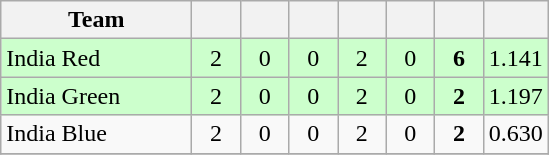<table class="wikitable" style="text-align:center">
<tr>
<th style="width:120px">Team</th>
<th style="width:25px"></th>
<th style="width:25px"></th>
<th style="width:25px"></th>
<th style="width:25px"></th>
<th style="width:25px"></th>
<th style="width:25px"></th>
<th style="width:25px"></th>
</tr>
<tr style="background:#cfc;">
<td style="text-align:left">India Red</td>
<td>2</td>
<td>0</td>
<td>0</td>
<td>2</td>
<td>0</td>
<td><strong>6</strong></td>
<td>1.141</td>
</tr>
<tr style="background:#cfc;">
<td style="text-align:left">India Green</td>
<td>2</td>
<td>0</td>
<td>0</td>
<td>2</td>
<td>0</td>
<td><strong>2</strong></td>
<td>1.197</td>
</tr>
<tr>
<td style="text-align:left">India Blue</td>
<td>2</td>
<td>0</td>
<td>0</td>
<td>2</td>
<td>0</td>
<td><strong>2</strong></td>
<td>0.630</td>
</tr>
<tr>
</tr>
</table>
